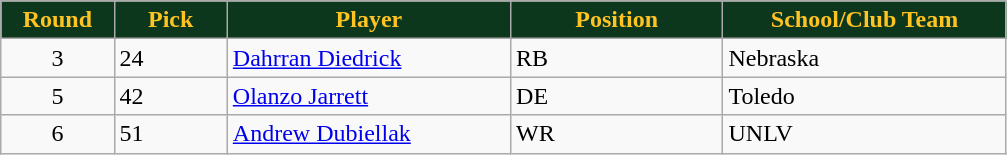<table class="wikitable sortable sortable">
<tr>
<th style="background:#0c371d; color:#ffc322; width:8%;">Round</th>
<th style="background:#0c371d; color:#ffc322; width:8%;">Pick</th>
<th style="background:#0c371d; color:#ffc322; width:20%;">Player</th>
<th style="background:#0c371d; color:#ffc322; width:15%;">Position</th>
<th style="background:#0c371d; color:#ffc322; width:20%;">School/Club Team</th>
</tr>
<tr>
<td align=center>3</td>
<td>24</td>
<td><a href='#'>Dahrran Diedrick</a></td>
<td>RB</td>
<td>Nebraska</td>
</tr>
<tr>
<td align=center>5</td>
<td>42</td>
<td><a href='#'>Olanzo Jarrett</a></td>
<td>DE</td>
<td>Toledo</td>
</tr>
<tr>
<td align=center>6</td>
<td>51</td>
<td><a href='#'>Andrew Dubiellak</a></td>
<td>WR</td>
<td>UNLV</td>
</tr>
</table>
